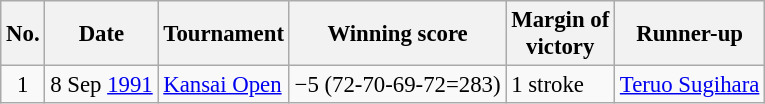<table class="wikitable" style="font-size:95%;">
<tr>
<th>No.</th>
<th>Date</th>
<th>Tournament</th>
<th>Winning score</th>
<th>Margin of<br>victory</th>
<th>Runner-up</th>
</tr>
<tr>
<td align=center>1</td>
<td align=right>8 Sep <a href='#'>1991</a></td>
<td><a href='#'>Kansai Open</a></td>
<td>−5 (72-70-69-72=283)</td>
<td>1 stroke</td>
<td> <a href='#'>Teruo Sugihara</a></td>
</tr>
</table>
